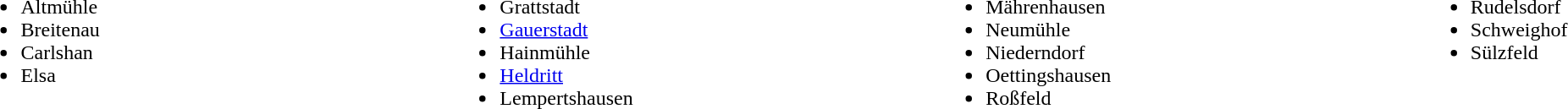<table>
<tr>
<td width="33%" valign="top"><br><ul><li>Altmühle</li><li>Breitenau</li><li>Carlshan</li><li>Elsa </li></ul></td>
<td width="33%" valign="top"><br><ul><li>Grattstadt</li><li><a href='#'>Gauerstadt</a></li><li>Hainmühle</li><li><a href='#'>Heldritt</a></li><li>Lempertshausen</li></ul></td>
<td width="33%" valign="top"><br><ul><li>Mährenhausen</li><li>Neumühle</li><li>Niederndorf</li><li>Oettingshausen</li><li>Roßfeld</li></ul></td>
<td width="33%" valign="top"><br><ul><li>Rudelsdorf</li><li>Schweighof</li><li>Sülzfeld</li></ul></td>
</tr>
</table>
